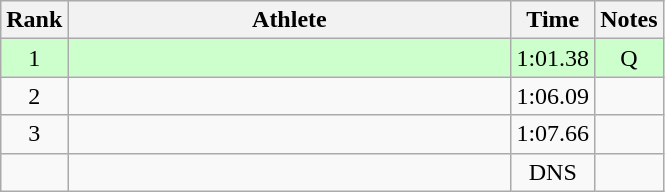<table class="wikitable" style="text-align:center">
<tr>
<th>Rank</th>
<th Style="width:18em">Athlete</th>
<th>Time</th>
<th>Notes</th>
</tr>
<tr style="background:#cfc">
<td>1</td>
<td style="text-align:left"></td>
<td>1:01.38</td>
<td>Q</td>
</tr>
<tr>
<td>2</td>
<td style="text-align:left"></td>
<td>1:06.09</td>
<td></td>
</tr>
<tr>
<td>3</td>
<td style="text-align:left"></td>
<td>1:07.66</td>
<td></td>
</tr>
<tr>
<td></td>
<td style="text-align:left"></td>
<td>DNS</td>
<td></td>
</tr>
</table>
